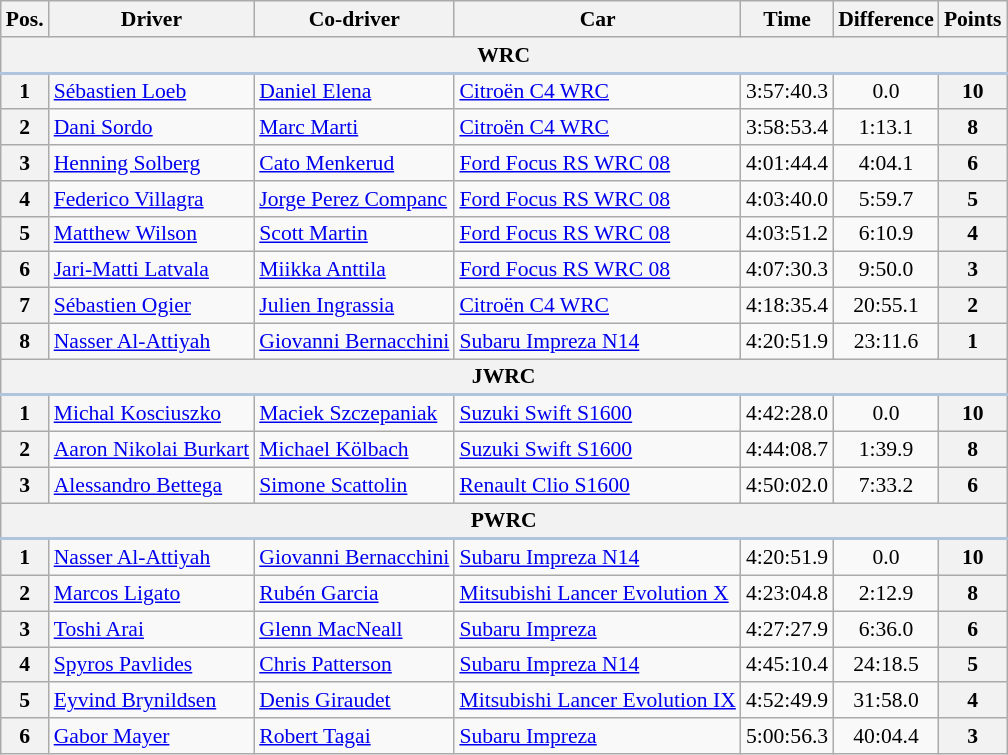<table class="wikitable" style="text-align: center; font-size: 90%; max-width: 950px;">
<tr>
<th>Pos.</th>
<th>Driver</th>
<th>Co-driver</th>
<th>Car</th>
<th>Time</th>
<th>Difference</th>
<th>Points</th>
</tr>
<tr>
<th colspan="7" style="border-bottom: 2px solid LightSteelBlue;">WRC</th>
</tr>
<tr>
<th>1</th>
<td align=left> <a href='#'>Sébastien Loeb</a></td>
<td align=left> <a href='#'>Daniel Elena</a></td>
<td align=left><a href='#'>Citroën C4 WRC</a></td>
<td>3:57:40.3</td>
<td>0.0</td>
<th>10</th>
</tr>
<tr>
<th>2</th>
<td align=left> <a href='#'>Dani Sordo</a></td>
<td align=left> <a href='#'>Marc Marti</a></td>
<td align=left><a href='#'>Citroën C4 WRC</a></td>
<td>3:58:53.4</td>
<td>1:13.1</td>
<th>8</th>
</tr>
<tr>
<th>3</th>
<td align=left> <a href='#'>Henning Solberg</a></td>
<td align=left> <a href='#'>Cato Menkerud</a></td>
<td align=left><a href='#'>Ford Focus RS WRC 08</a></td>
<td>4:01:44.4</td>
<td>4:04.1</td>
<th>6</th>
</tr>
<tr>
<th>4</th>
<td align=left> <a href='#'>Federico Villagra</a></td>
<td align=left> <a href='#'>Jorge Perez Companc</a></td>
<td align=left><a href='#'>Ford Focus RS WRC 08</a></td>
<td>4:03:40.0</td>
<td>5:59.7</td>
<th>5</th>
</tr>
<tr>
<th>5</th>
<td align=left> <a href='#'>Matthew Wilson</a></td>
<td align=left> <a href='#'>Scott Martin</a></td>
<td align=left><a href='#'>Ford Focus RS WRC 08</a></td>
<td>4:03:51.2</td>
<td>6:10.9</td>
<th>4</th>
</tr>
<tr>
<th>6</th>
<td align=left> <a href='#'>Jari-Matti Latvala</a></td>
<td align=left> <a href='#'>Miikka Anttila</a></td>
<td align=left><a href='#'>Ford Focus RS WRC 08</a></td>
<td>4:07:30.3</td>
<td>9:50.0</td>
<th>3</th>
</tr>
<tr>
<th>7</th>
<td align=left> <a href='#'>Sébastien Ogier</a></td>
<td align=left> <a href='#'>Julien Ingrassia</a></td>
<td align=left><a href='#'>Citroën C4 WRC</a></td>
<td>4:18:35.4</td>
<td>20:55.1</td>
<th>2</th>
</tr>
<tr>
<th>8</th>
<td align=left> <a href='#'>Nasser Al-Attiyah</a></td>
<td align=left> <a href='#'>Giovanni Bernacchini</a></td>
<td align=left><a href='#'>Subaru Impreza N14</a></td>
<td>4:20:51.9</td>
<td>23:11.6</td>
<th>1</th>
</tr>
<tr>
<th colspan="7" style="border-bottom: 2px solid LightSteelBlue;">JWRC</th>
</tr>
<tr>
<th>1</th>
<td align=left> <a href='#'>Michal Kosciuszko</a></td>
<td align=left> <a href='#'>Maciek Szczepaniak</a></td>
<td align=left><a href='#'>Suzuki Swift S1600</a></td>
<td>4:42:28.0</td>
<td>0.0</td>
<th>10</th>
</tr>
<tr>
<th>2</th>
<td align=left> <a href='#'>Aaron Nikolai Burkart</a></td>
<td align=left> <a href='#'>Michael Kölbach</a></td>
<td align=left><a href='#'>Suzuki Swift S1600</a></td>
<td>4:44:08.7</td>
<td>1:39.9</td>
<th>8</th>
</tr>
<tr>
<th>3</th>
<td align=left> <a href='#'>Alessandro Bettega</a></td>
<td align=left> <a href='#'>Simone Scattolin</a></td>
<td align=left><a href='#'>Renault Clio S1600</a></td>
<td>4:50:02.0</td>
<td>7:33.2</td>
<th>6</th>
</tr>
<tr>
<th colspan="7" style="border-bottom: 2px solid LightSteelBlue;">PWRC</th>
</tr>
<tr>
<th>1</th>
<td align=left> <a href='#'>Nasser Al-Attiyah</a></td>
<td align=left> <a href='#'>Giovanni Bernacchini</a></td>
<td align=left><a href='#'>Subaru Impreza N14</a></td>
<td>4:20:51.9</td>
<td>0.0</td>
<th>10</th>
</tr>
<tr>
<th>2</th>
<td align=left> <a href='#'>Marcos Ligato</a></td>
<td align=left> <a href='#'>Rubén Garcia</a></td>
<td align=left><a href='#'>Mitsubishi Lancer Evolution X</a></td>
<td>4:23:04.8</td>
<td>2:12.9</td>
<th>8</th>
</tr>
<tr>
<th>3</th>
<td align=left> <a href='#'>Toshi Arai</a></td>
<td align=left> <a href='#'>Glenn MacNeall</a></td>
<td align=left><a href='#'>Subaru Impreza</a></td>
<td>4:27:27.9</td>
<td>6:36.0</td>
<th>6</th>
</tr>
<tr>
<th>4</th>
<td align=left> <a href='#'>Spyros Pavlides</a></td>
<td align=left> <a href='#'>Chris Patterson</a></td>
<td align=left><a href='#'>Subaru Impreza N14</a></td>
<td>4:45:10.4</td>
<td>24:18.5</td>
<th>5</th>
</tr>
<tr>
<th>5</th>
<td align=left> <a href='#'>Eyvind Brynildsen</a></td>
<td align=left> <a href='#'>Denis Giraudet</a></td>
<td align=left><a href='#'>Mitsubishi Lancer Evolution IX</a></td>
<td>4:52:49.9</td>
<td>31:58.0</td>
<th>4</th>
</tr>
<tr>
<th>6</th>
<td align=left> <a href='#'>Gabor Mayer</a></td>
<td align=left> <a href='#'>Robert Tagai</a></td>
<td align=left><a href='#'>Subaru Impreza</a></td>
<td>5:00:56.3</td>
<td>40:04.4</td>
<th>3</th>
</tr>
</table>
